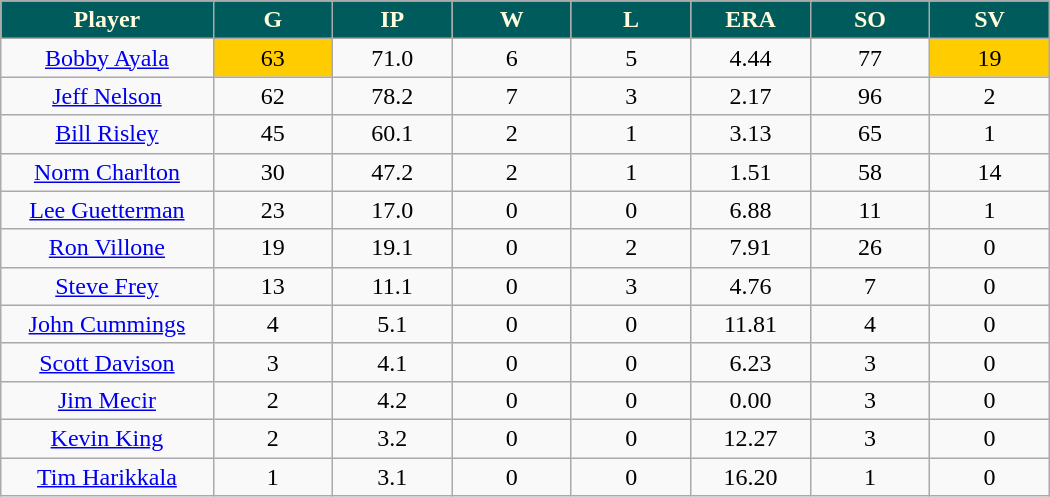<table class="wikitable sortable">
<tr>
<th style=" background:#005c5c; color:#FFFDDD;" width="16%">Player</th>
<th style=" background:#005c5c; color:#FFFDDD;" width="9%">G</th>
<th style=" background:#005c5c; color:#FFFDDD;" width="9%">IP</th>
<th style=" background:#005c5c; color:#FFFDDD;" width="9%">W</th>
<th style=" background:#005c5c; color:#FFFDDD;" width="9%">L</th>
<th style=" background:#005c5c; color:#FFFDDD;" width="9%">ERA</th>
<th style=" background:#005c5c; color:#FFFDDD;" width="9%">SO</th>
<th style=" background:#005c5c; color:#FFFDDD;" width="9%">SV</th>
</tr>
<tr align="center">
<td><a href='#'>Bobby Ayala</a></td>
<td bgcolor="#FFCC00">63</td>
<td>71.0</td>
<td>6</td>
<td>5</td>
<td>4.44</td>
<td>77</td>
<td bgcolor="#FFCC00">19</td>
</tr>
<tr align=center>
<td><a href='#'>Jeff Nelson</a></td>
<td>62</td>
<td>78.2</td>
<td>7</td>
<td>3</td>
<td>2.17</td>
<td>96</td>
<td>2</td>
</tr>
<tr align=center>
<td><a href='#'>Bill Risley</a></td>
<td>45</td>
<td>60.1</td>
<td>2</td>
<td>1</td>
<td>3.13</td>
<td>65</td>
<td>1</td>
</tr>
<tr align=center>
<td><a href='#'>Norm Charlton</a></td>
<td>30</td>
<td>47.2</td>
<td>2</td>
<td>1</td>
<td>1.51</td>
<td>58</td>
<td>14</td>
</tr>
<tr align=center>
<td><a href='#'>Lee Guetterman</a></td>
<td>23</td>
<td>17.0</td>
<td>0</td>
<td>0</td>
<td>6.88</td>
<td>11</td>
<td>1</td>
</tr>
<tr align=center>
<td><a href='#'>Ron Villone</a></td>
<td>19</td>
<td>19.1</td>
<td>0</td>
<td>2</td>
<td>7.91</td>
<td>26</td>
<td>0</td>
</tr>
<tr align=center>
<td><a href='#'>Steve Frey</a></td>
<td>13</td>
<td>11.1</td>
<td>0</td>
<td>3</td>
<td>4.76</td>
<td>7</td>
<td>0</td>
</tr>
<tr align=center>
<td><a href='#'>John Cummings</a></td>
<td>4</td>
<td>5.1</td>
<td>0</td>
<td>0</td>
<td>11.81</td>
<td>4</td>
<td>0</td>
</tr>
<tr align=center>
<td><a href='#'>Scott Davison</a></td>
<td>3</td>
<td>4.1</td>
<td>0</td>
<td>0</td>
<td>6.23</td>
<td>3</td>
<td>0</td>
</tr>
<tr align=center>
<td><a href='#'>Jim Mecir</a></td>
<td>2</td>
<td>4.2</td>
<td>0</td>
<td>0</td>
<td>0.00</td>
<td>3</td>
<td>0</td>
</tr>
<tr align=center>
<td><a href='#'>Kevin King</a></td>
<td>2</td>
<td>3.2</td>
<td>0</td>
<td>0</td>
<td>12.27</td>
<td>3</td>
<td>0</td>
</tr>
<tr align=center>
<td><a href='#'>Tim Harikkala</a></td>
<td>1</td>
<td>3.1</td>
<td>0</td>
<td>0</td>
<td>16.20</td>
<td>1</td>
<td>0</td>
</tr>
</table>
